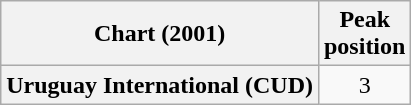<table class="wikitable sortable plainrowheaders">
<tr>
<th>Chart (2001)</th>
<th>Peak<br>position</th>
</tr>
<tr>
<th scope="row">Uruguay International (CUD)</th>
<td style="text-align:center;">3</td>
</tr>
</table>
